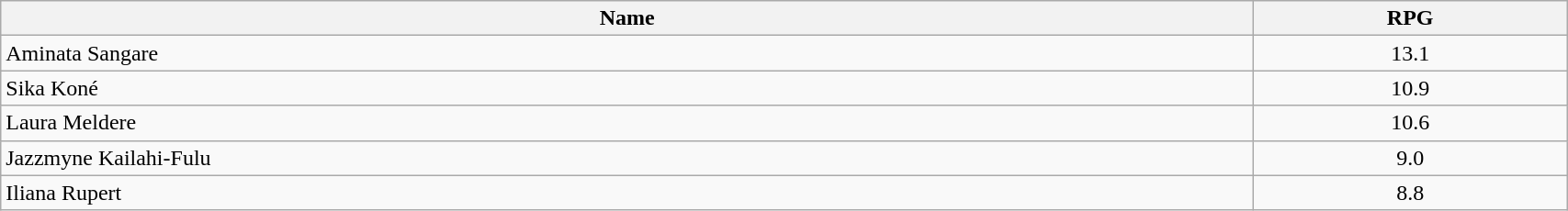<table class=wikitable width="90%">
<tr>
<th width="80%">Name</th>
<th width="20%">RPG</th>
</tr>
<tr>
<td> Aminata Sangare</td>
<td align=center>13.1</td>
</tr>
<tr>
<td> Sika Koné</td>
<td align=center>10.9</td>
</tr>
<tr>
<td> Laura Meldere</td>
<td align=center>10.6</td>
</tr>
<tr>
<td> Jazzmyne Kailahi-Fulu</td>
<td align=center>9.0</td>
</tr>
<tr>
<td> Iliana Rupert</td>
<td align=center>8.8</td>
</tr>
</table>
